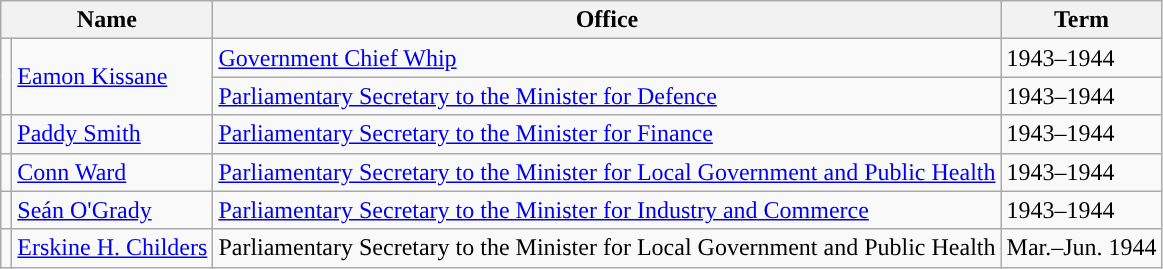<table class="wikitable">
<tr>
<th colspan="2">Name</th>
<th>Office</th>
<th>Term</th>
</tr>
<tr>
<td rowspan="2" style="background-color: "></td>
<td rowspan="2"><a href='#'>Eamon Kissane</a></td>
<td><a href='#'>Government Chief Whip</a></td>
<td>1943–1944</td>
</tr>
<tr>
<td><a href='#'>Parliamentary Secretary to the Minister for Defence</a></td>
<td>1943–1944</td>
</tr>
<tr>
<td style="background-color: "></td>
<td><a href='#'>Paddy Smith</a></td>
<td><a href='#'>Parliamentary Secretary to the Minister for Finance</a></td>
<td>1943–1944</td>
</tr>
<tr>
<td style="background-color: "></td>
<td><a href='#'>Conn Ward</a></td>
<td><a href='#'>Parliamentary Secretary to the Minister for Local Government and Public Health</a></td>
<td>1943–1944</td>
</tr>
<tr>
<td style="background-color: "></td>
<td><a href='#'>Seán O'Grady</a></td>
<td><a href='#'>Parliamentary Secretary to the Minister for Industry and Commerce</a></td>
<td>1943–1944</td>
</tr>
<tr>
<td style="background-color: "></td>
<td><a href='#'>Erskine H. Childers</a></td>
<td>Parliamentary Secretary to the Minister for Local Government and Public Health</td>
<td>Mar.–Jun. 1944</td>
</tr>
</table>
